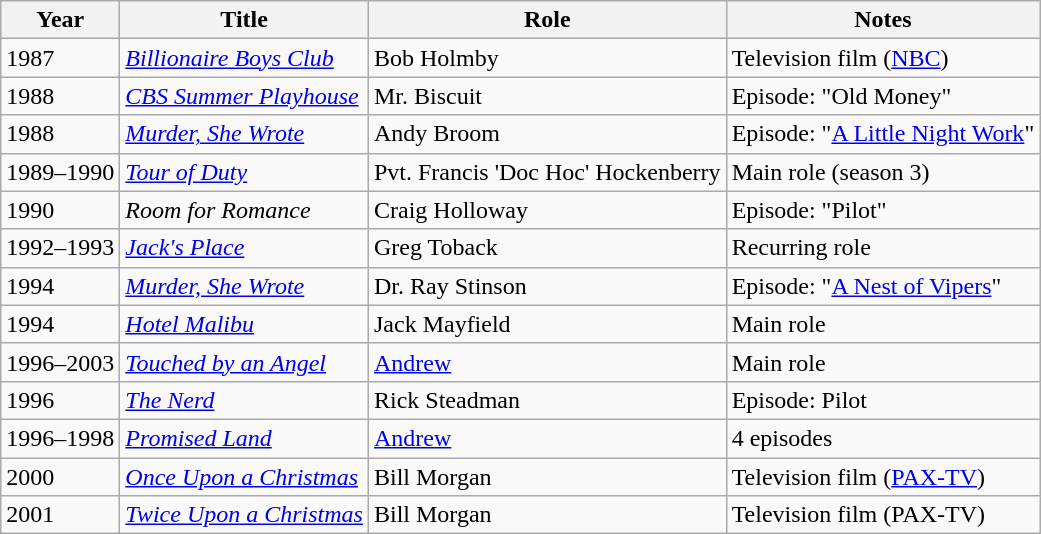<table class="wikitable sortable">
<tr>
<th>Year</th>
<th>Title</th>
<th>Role</th>
<th class="unsortable">Notes</th>
</tr>
<tr>
<td>1987</td>
<td><em><a href='#'>Billionaire Boys Club</a></em></td>
<td>Bob Holmby</td>
<td>Television film (<a href='#'>NBC</a>)</td>
</tr>
<tr>
<td>1988</td>
<td><em><a href='#'>CBS Summer Playhouse</a></em></td>
<td>Mr. Biscuit</td>
<td>Episode: "Old Money"</td>
</tr>
<tr>
<td>1988</td>
<td><em><a href='#'>Murder, She Wrote</a></em></td>
<td>Andy Broom</td>
<td>Episode: "<a href='#'>A Little Night Work</a>"</td>
</tr>
<tr>
<td>1989–1990</td>
<td><em><a href='#'>Tour of Duty</a></em></td>
<td>Pvt. Francis 'Doc Hoc' Hockenberry</td>
<td>Main role (season 3)</td>
</tr>
<tr>
<td>1990</td>
<td><em>Room for Romance</em></td>
<td>Craig Holloway</td>
<td>Episode: "Pilot"</td>
</tr>
<tr>
<td>1992–1993</td>
<td><em><a href='#'>Jack's Place</a></em></td>
<td>Greg Toback</td>
<td>Recurring role</td>
</tr>
<tr>
<td>1994</td>
<td><em><a href='#'>Murder, She Wrote</a></em></td>
<td>Dr. Ray Stinson</td>
<td>Episode: "<a href='#'>A Nest of Vipers</a>"</td>
</tr>
<tr>
<td>1994</td>
<td><em><a href='#'>Hotel Malibu</a></em></td>
<td>Jack Mayfield</td>
<td>Main role</td>
</tr>
<tr>
<td>1996–2003</td>
<td><em><a href='#'>Touched by an Angel</a></em></td>
<td><a href='#'>Andrew</a></td>
<td>Main role</td>
</tr>
<tr>
<td>1996</td>
<td><em><a href='#'>The Nerd</a></em></td>
<td>Rick Steadman</td>
<td>Episode: Pilot</td>
</tr>
<tr>
<td>1996–1998</td>
<td><em><a href='#'>Promised Land</a></em></td>
<td><a href='#'>Andrew</a></td>
<td>4 episodes</td>
</tr>
<tr>
<td>2000</td>
<td><em><a href='#'>Once Upon a Christmas</a></em></td>
<td>Bill Morgan</td>
<td>Television film (<a href='#'>PAX-TV</a>)</td>
</tr>
<tr>
<td>2001</td>
<td><em><a href='#'>Twice Upon a Christmas</a></em></td>
<td>Bill Morgan</td>
<td>Television film (PAX-TV)</td>
</tr>
</table>
